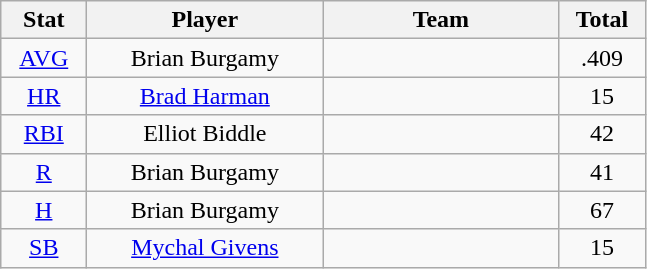<table class="wikitable" style="text-align:center;">
<tr>
<th scope="col" width=50>Stat</th>
<th scope="col" width=150>Player</th>
<th scope="col" width=150>Team</th>
<th scope="col" width=50>Total</th>
</tr>
<tr>
<td><a href='#'>AVG</a></td>
<td>Brian Burgamy</td>
<td></td>
<td>.409</td>
</tr>
<tr>
<td><a href='#'>HR</a></td>
<td><a href='#'>Brad Harman</a></td>
<td></td>
<td>15</td>
</tr>
<tr>
<td><a href='#'>RBI</a></td>
<td>Elliot Biddle</td>
<td></td>
<td>42</td>
</tr>
<tr>
<td><a href='#'>R</a></td>
<td>Brian Burgamy</td>
<td></td>
<td>41</td>
</tr>
<tr>
<td><a href='#'>H</a></td>
<td>Brian Burgamy</td>
<td></td>
<td>67</td>
</tr>
<tr>
<td><a href='#'>SB</a></td>
<td><a href='#'>Mychal Givens</a></td>
<td></td>
<td>15</td>
</tr>
</table>
